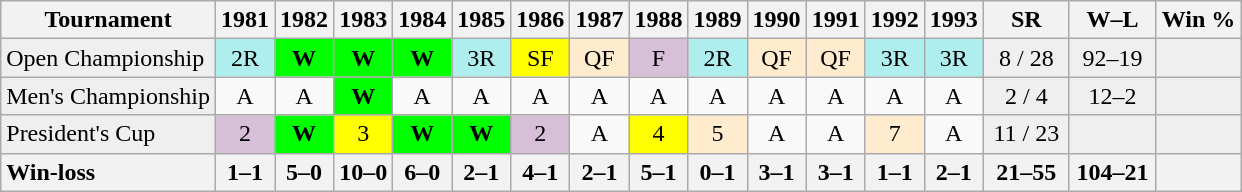<table class=wikitable style=text-align:center>
<tr>
<th>Tournament</th>
<th>1981</th>
<th>1982</th>
<th>1983</th>
<th>1984</th>
<th>1985</th>
<th>1986</th>
<th>1987</th>
<th>1988</th>
<th>1989</th>
<th>1990</th>
<th>1991</th>
<th>1992</th>
<th>1993</th>
<th width=50>SR</th>
<th width=50>W–L</th>
<th width=50>Win %</th>
</tr>
<tr>
<td style="background:#efefef; text-align:left;">Open Championship</td>
<td style="background:#afeeee;">2R</td>
<td bgcolor=lime><strong>W</strong></td>
<td bgcolor=lime><strong>W</strong></td>
<td bgcolor=lime><strong>W</strong></td>
<td style="background:#afeeee;">3R</td>
<td style="background:yellow;">SF</td>
<td style="background:#ffebcd;">QF</td>
<td style="background:thistle;">F</td>
<td style="background:#afeeee;">2R</td>
<td style="background:#ffebcd;">QF</td>
<td style="background:#ffebcd;">QF</td>
<td style="background:#afeeee;">3R</td>
<td style="background:#afeeee;">3R</td>
<td style="background:#efefef;">8 / 28</td>
<td style="background:#efefef;">92–19</td>
<td style="background:#efefef;"></td>
</tr>
<tr>
<td style="background:#efefef; text-align:left;">Men's Championship</td>
<td>A</td>
<td>A</td>
<td bgcolor=lime><strong>W</strong></td>
<td>A</td>
<td>A</td>
<td>A</td>
<td>A</td>
<td>A</td>
<td>A</td>
<td>A</td>
<td>A</td>
<td>A</td>
<td>A</td>
<td style="background:#efefef;">2 / 4</td>
<td style="background:#efefef;">12–2</td>
<td style="background:#efefef;"></td>
</tr>
<tr>
<td style="background:#efefef; text-align:left;">President's Cup</td>
<td style="background:thistle;">2</td>
<td bgcolor=lime><strong>W</strong></td>
<td style="background:yellow;">3</td>
<td bgcolor=lime><strong>W</strong></td>
<td bgcolor=lime><strong>W</strong></td>
<td style="background:thistle;">2</td>
<td>A</td>
<td style="background:yellow;">4</td>
<td style="background:#ffebcd;">5</td>
<td>A</td>
<td>A</td>
<td style="background:#ffebcd;">7</td>
<td>A</td>
<td style="background:#efefef;">11 / 23</td>
<td style="background:#efefef;"></td>
<td style="background:#efefef;"></td>
</tr>
<tr>
<th style=text-align:left>Win-loss</th>
<th>1–1</th>
<th>5–0</th>
<th>10–0</th>
<th>6–0</th>
<th>2–1</th>
<th>4–1</th>
<th>2–1</th>
<th>5–1</th>
<th>0–1</th>
<th>3–1</th>
<th>3–1</th>
<th>1–1</th>
<th>2–1</th>
<th>21–55</th>
<th>104–21</th>
<th></th>
</tr>
</table>
